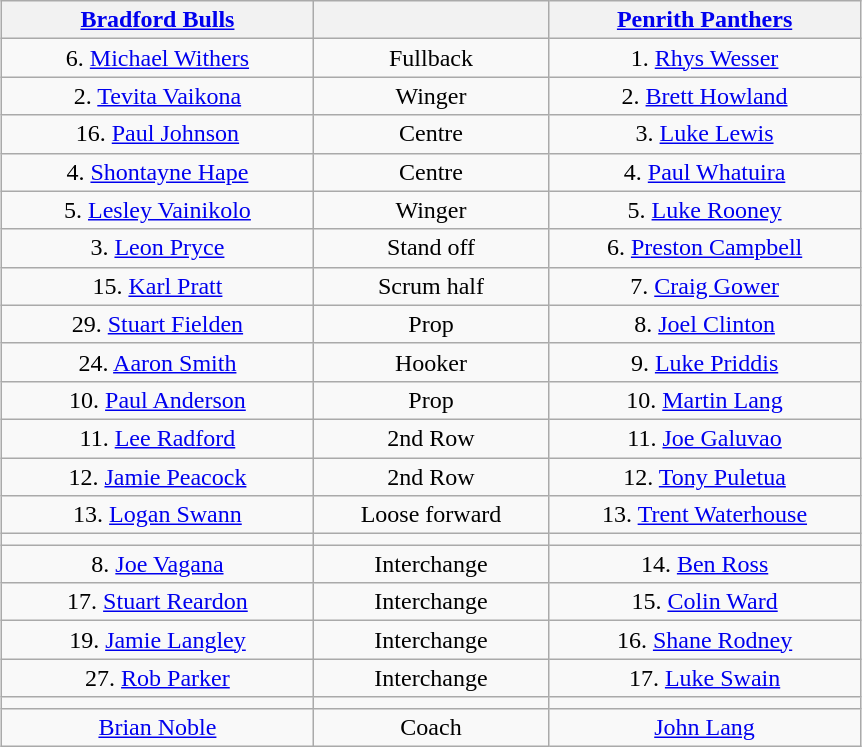<table class="wikitable" style="margin: 1em auto 1em auto">
<tr>
<th width="200"> <a href='#'>Bradford Bulls</a></th>
<th width="150"></th>
<th width="200"> <a href='#'>Penrith Panthers</a></th>
</tr>
<tr>
<td align="center" colspan="1">6. <a href='#'>Michael Withers</a></td>
<td align="center" colspan="1">Fullback</td>
<td align="center" colspan="1">1. <a href='#'>Rhys Wesser</a></td>
</tr>
<tr>
<td align="center" colspan="1">2. <a href='#'>Tevita Vaikona</a></td>
<td align="center" colspan="1">Winger</td>
<td align="center" colspan="1">2. <a href='#'>Brett Howland</a></td>
</tr>
<tr>
<td align="center" colspan="1">16. <a href='#'>Paul Johnson</a></td>
<td align="center" colspan="1">Centre</td>
<td align="center" colspan="1">3. <a href='#'>Luke Lewis</a></td>
</tr>
<tr>
<td align="center" colspan="1">4. <a href='#'>Shontayne Hape</a></td>
<td align="center" colspan="1">Centre</td>
<td align="center" colspan="1">4. <a href='#'>Paul Whatuira</a></td>
</tr>
<tr>
<td align="center" colspan="1">5. <a href='#'>Lesley Vainikolo</a></td>
<td align="center" colspan="1">Winger</td>
<td align="center" colspan="1">5. <a href='#'>Luke Rooney</a></td>
</tr>
<tr>
<td align="center" colspan="1">3. <a href='#'>Leon Pryce</a></td>
<td align="center" colspan="1">Stand off</td>
<td align="center" colspan="1">6. <a href='#'>Preston Campbell</a></td>
</tr>
<tr>
<td align="center" colspan="1">15. <a href='#'>Karl Pratt</a></td>
<td align="center" colspan="1">Scrum half</td>
<td align="center" colspan="1">7. <a href='#'>Craig Gower</a></td>
</tr>
<tr>
<td align="center" colspan="1">29. <a href='#'>Stuart Fielden</a></td>
<td align="center" colspan="1">Prop</td>
<td align="center" colspan="1">8. <a href='#'>Joel Clinton</a></td>
</tr>
<tr>
<td align="center" colspan="1">24. <a href='#'>Aaron Smith</a></td>
<td align="center" colspan="1">Hooker</td>
<td align="center" colspan="1">9. <a href='#'>Luke Priddis</a></td>
</tr>
<tr>
<td align="center" colspan="1">10. <a href='#'>Paul Anderson</a></td>
<td align="center" colspan="1">Prop</td>
<td align="center" colspan="1">10. <a href='#'>Martin Lang</a></td>
</tr>
<tr>
<td align="center" colspan="1">11. <a href='#'>Lee Radford</a></td>
<td align="center" colspan="1">2nd Row</td>
<td align="center" colspan="1">11. <a href='#'>Joe Galuvao</a></td>
</tr>
<tr>
<td align="center" colspan="1">12. <a href='#'>Jamie Peacock</a></td>
<td align="center" colspan="1">2nd Row</td>
<td align="center" colspan="1">12. <a href='#'>Tony Puletua</a></td>
</tr>
<tr>
<td align="center" colspan="1">13. <a href='#'>Logan Swann</a></td>
<td align="center" colspan="1">Loose forward</td>
<td align="center" colspan="1">13. <a href='#'>Trent Waterhouse</a></td>
</tr>
<tr>
<td align="center" colspan="1"></td>
<td align="center" colspan="1"></td>
<td align="center" colspan="1"></td>
</tr>
<tr>
<td align="center" colspan="1">8. <a href='#'>Joe Vagana</a></td>
<td align="center" colspan="1">Interchange</td>
<td align="center" colspan="1">14. <a href='#'>Ben Ross</a></td>
</tr>
<tr>
<td align="center" colspan="1">17. <a href='#'>Stuart Reardon</a></td>
<td align="center" colspan="1">Interchange</td>
<td align="center" colspan="1">15. <a href='#'>Colin Ward</a></td>
</tr>
<tr>
<td align="center" colspan="1">19. <a href='#'>Jamie Langley</a></td>
<td align="center" colspan="1">Interchange</td>
<td align="center" colspan="1">16. <a href='#'>Shane Rodney</a></td>
</tr>
<tr>
<td align="center" colspan="1">27. <a href='#'>Rob Parker</a></td>
<td align="center" colspan="1">Interchange</td>
<td align="center" colspan="1">17. <a href='#'>Luke Swain</a></td>
</tr>
<tr>
<td align="center" colspan="1"></td>
<td align="center" colspan="1"></td>
<td align="center" colspan="1"></td>
</tr>
<tr>
<td align="center" colspan="1"><a href='#'>Brian Noble</a></td>
<td align="center" colspan="1">Coach</td>
<td align="center" colspan="1"><a href='#'>John Lang</a></td>
</tr>
</table>
